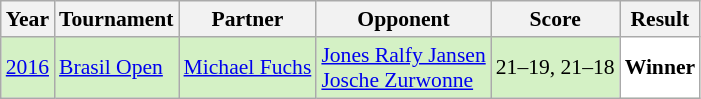<table class="sortable wikitable" style="font-size: 90%;">
<tr>
<th>Year</th>
<th>Tournament</th>
<th>Partner</th>
<th>Opponent</th>
<th>Score</th>
<th>Result</th>
</tr>
<tr style="background:#D4F1C5">
<td align="center"><a href='#'>2016</a></td>
<td align="left"><a href='#'>Brasil Open</a></td>
<td align="left"> <a href='#'>Michael Fuchs</a></td>
<td align="left"> <a href='#'>Jones Ralfy Jansen</a><br> <a href='#'>Josche Zurwonne</a></td>
<td align="left">21–19, 21–18</td>
<td style="text-align:left; background:white"> <strong>Winner</strong></td>
</tr>
</table>
